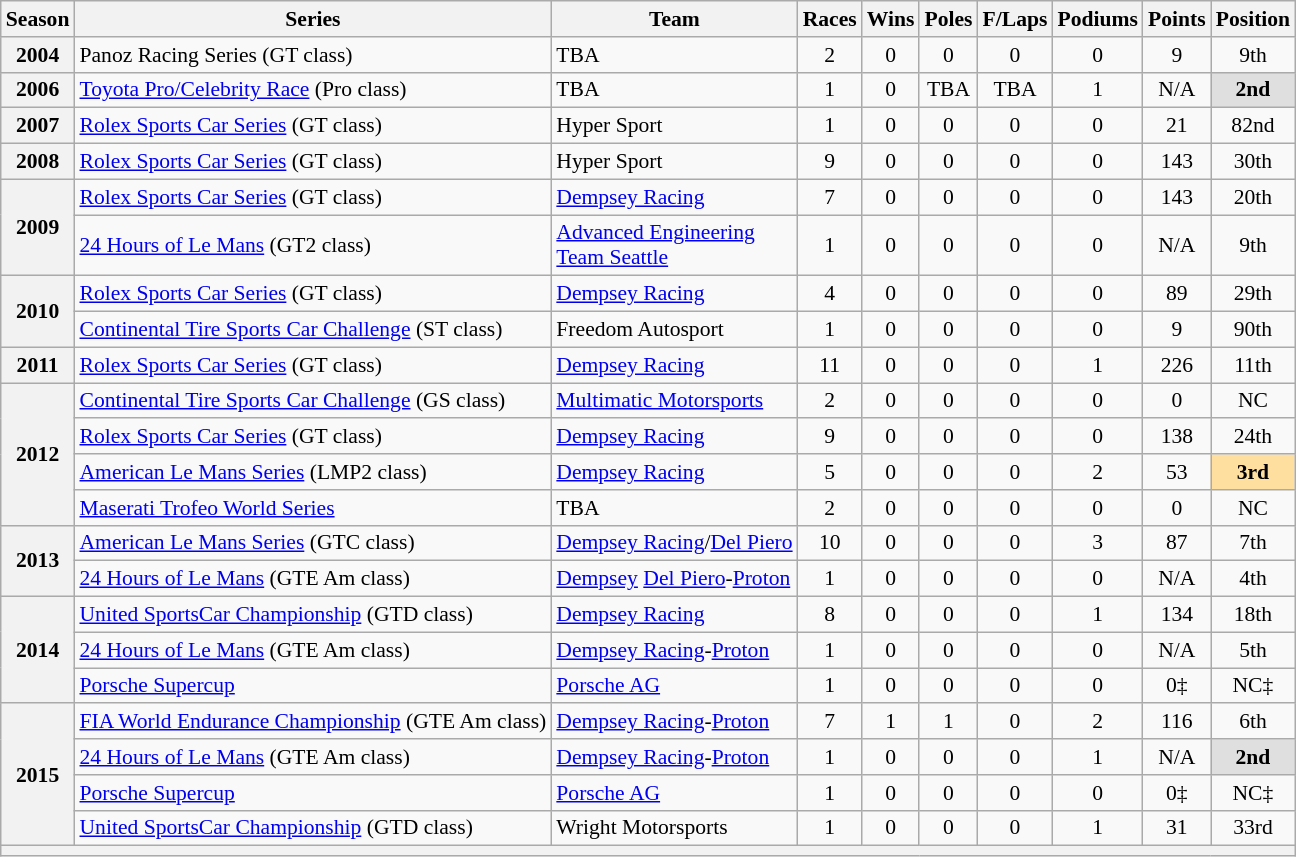<table class="wikitable" style="font-size: 90%; text-align:center">
<tr>
<th>Season</th>
<th>Series</th>
<th>Team</th>
<th>Races</th>
<th>Wins</th>
<th>Poles</th>
<th>F/Laps</th>
<th>Podiums</th>
<th>Points</th>
<th>Position</th>
</tr>
<tr>
<th>2004</th>
<td align=left>Panoz Racing Series (GT class)</td>
<td align=left>TBA</td>
<td>2</td>
<td>0</td>
<td>0</td>
<td>0</td>
<td>0</td>
<td>9</td>
<td>9th</td>
</tr>
<tr>
<th>2006</th>
<td align=left><a href='#'>Toyota Pro/Celebrity Race</a> (Pro class)</td>
<td align=left>TBA</td>
<td>1</td>
<td>0</td>
<td>TBA</td>
<td>TBA</td>
<td>1</td>
<td>N/A</td>
<td style="background:#DFDFDF;"><strong>2nd</strong></td>
</tr>
<tr>
<th>2007</th>
<td align=left><a href='#'>Rolex Sports Car Series</a> (GT class)</td>
<td align=left>Hyper Sport</td>
<td>1</td>
<td>0</td>
<td>0</td>
<td>0</td>
<td>0</td>
<td>21</td>
<td>82nd</td>
</tr>
<tr>
<th>2008</th>
<td align=left><a href='#'>Rolex Sports Car Series</a> (GT class)</td>
<td align=left>Hyper Sport</td>
<td>9</td>
<td>0</td>
<td>0</td>
<td>0</td>
<td>0</td>
<td>143</td>
<td>30th</td>
</tr>
<tr>
<th rowspan=2>2009</th>
<td align=left><a href='#'>Rolex Sports Car Series</a> (GT class)</td>
<td align=left><a href='#'>Dempsey Racing</a></td>
<td>7</td>
<td>0</td>
<td>0</td>
<td>0</td>
<td>0</td>
<td>143</td>
<td>20th</td>
</tr>
<tr>
<td align=left><a href='#'>24 Hours of Le Mans</a> (GT2 class)</td>
<td align=left><a href='#'>Advanced Engineering</a><br><a href='#'>Team Seattle</a></td>
<td>1</td>
<td>0</td>
<td>0</td>
<td>0</td>
<td>0</td>
<td>N/A</td>
<td>9th</td>
</tr>
<tr>
<th rowspan=2>2010</th>
<td align=left><a href='#'>Rolex Sports Car Series</a> (GT class)</td>
<td align=left><a href='#'>Dempsey Racing</a></td>
<td>4</td>
<td>0</td>
<td>0</td>
<td>0</td>
<td>0</td>
<td>89</td>
<td>29th</td>
</tr>
<tr>
<td align=left><a href='#'>Continental Tire Sports Car Challenge</a> (ST class)</td>
<td align=left>Freedom Autosport</td>
<td>1</td>
<td>0</td>
<td>0</td>
<td>0</td>
<td>0</td>
<td>9</td>
<td>90th</td>
</tr>
<tr>
<th>2011</th>
<td align=left><a href='#'>Rolex Sports Car Series</a> (GT class)</td>
<td align=left><a href='#'>Dempsey Racing</a></td>
<td>11</td>
<td>0</td>
<td>0</td>
<td>0</td>
<td>1</td>
<td>226</td>
<td>11th</td>
</tr>
<tr>
<th rowspan=4>2012</th>
<td align=left><a href='#'>Continental Tire Sports Car Challenge</a> (GS class)</td>
<td align=left><a href='#'>Multimatic Motorsports</a></td>
<td>2</td>
<td>0</td>
<td>0</td>
<td>0</td>
<td>0</td>
<td>0</td>
<td>NC</td>
</tr>
<tr>
<td align=left><a href='#'>Rolex Sports Car Series</a> (GT class)</td>
<td align=left><a href='#'>Dempsey Racing</a></td>
<td>9</td>
<td>0</td>
<td>0</td>
<td>0</td>
<td>0</td>
<td>138</td>
<td>24th</td>
</tr>
<tr>
<td align=left><a href='#'>American Le Mans Series</a> (LMP2 class)</td>
<td align=left><a href='#'>Dempsey Racing</a></td>
<td>5</td>
<td>0</td>
<td>0</td>
<td>0</td>
<td>2</td>
<td>53</td>
<td style="background:#FFDF9F;"><strong>3rd</strong></td>
</tr>
<tr>
<td align=left><a href='#'>Maserati Trofeo World Series</a></td>
<td align=left>TBA</td>
<td>2</td>
<td>0</td>
<td>0</td>
<td>0</td>
<td>0</td>
<td>0</td>
<td>NC</td>
</tr>
<tr>
<th rowspan=2>2013</th>
<td align=left><a href='#'>American Le Mans Series</a> (GTC class)</td>
<td align=left><a href='#'>Dempsey Racing</a>/<a href='#'>Del Piero</a></td>
<td>10</td>
<td>0</td>
<td>0</td>
<td>0</td>
<td>3</td>
<td>87</td>
<td>7th</td>
</tr>
<tr>
<td align=left><a href='#'>24 Hours of Le Mans</a> (GTE Am class)</td>
<td align=left><a href='#'>Dempsey</a> <a href='#'>Del Piero</a>-<a href='#'>Proton</a></td>
<td>1</td>
<td>0</td>
<td>0</td>
<td>0</td>
<td>0</td>
<td>N/A</td>
<td>4th</td>
</tr>
<tr>
<th rowspan=3>2014</th>
<td align=left><a href='#'>United SportsCar Championship</a> (GTD class)</td>
<td align=left><a href='#'>Dempsey Racing</a></td>
<td>8</td>
<td>0</td>
<td>0</td>
<td>0</td>
<td>1</td>
<td>134</td>
<td>18th</td>
</tr>
<tr>
<td align=left><a href='#'>24 Hours of Le Mans</a> (GTE Am class)</td>
<td align=left><a href='#'>Dempsey Racing</a>-<a href='#'>Proton</a></td>
<td>1</td>
<td>0</td>
<td>0</td>
<td>0</td>
<td>0</td>
<td>N/A</td>
<td>5th</td>
</tr>
<tr>
<td align=left><a href='#'>Porsche Supercup</a></td>
<td align=left><a href='#'>Porsche AG</a></td>
<td>1</td>
<td>0</td>
<td>0</td>
<td>0</td>
<td>0</td>
<td>0‡</td>
<td>NC‡</td>
</tr>
<tr>
<th rowspan=4>2015</th>
<td align=left><a href='#'>FIA World Endurance Championship</a> (GTE Am class)</td>
<td align=left><a href='#'>Dempsey Racing</a>-<a href='#'>Proton</a></td>
<td>7</td>
<td>1</td>
<td>1</td>
<td>0</td>
<td>2</td>
<td>116</td>
<td>6th</td>
</tr>
<tr>
<td align=left><a href='#'>24 Hours of Le Mans</a> (GTE Am class)</td>
<td align=left><a href='#'>Dempsey Racing</a>-<a href='#'>Proton</a></td>
<td>1</td>
<td>0</td>
<td>0</td>
<td>0</td>
<td>1</td>
<td>N/A</td>
<td style="background:#DFDFDF;"><strong>2nd</strong></td>
</tr>
<tr>
<td align=left><a href='#'>Porsche Supercup</a></td>
<td align=left><a href='#'>Porsche AG</a></td>
<td>1</td>
<td>0</td>
<td>0</td>
<td>0</td>
<td>0</td>
<td>0‡</td>
<td>NC‡</td>
</tr>
<tr>
<td align=left><a href='#'>United SportsCar Championship</a> (GTD class)</td>
<td align=left>Wright Motorsports</td>
<td>1</td>
<td>0</td>
<td>0</td>
<td>0</td>
<td>1</td>
<td>31</td>
<td>33rd</td>
</tr>
<tr>
<th colspan="10"></th>
</tr>
</table>
